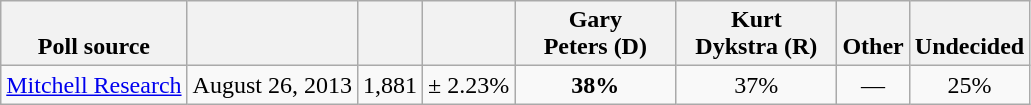<table class="wikitable" style="text-align:center">
<tr valign= bottom>
<th>Poll source</th>
<th></th>
<th></th>
<th></th>
<th style="width:100px;">Gary<br>Peters (D)</th>
<th style="width:100px;">Kurt<br>Dykstra (R)</th>
<th>Other</th>
<th>Undecided</th>
</tr>
<tr>
<td align=left><a href='#'>Mitchell Research</a></td>
<td>August 26, 2013</td>
<td>1,881</td>
<td>± 2.23%</td>
<td><strong>38%</strong></td>
<td>37%</td>
<td>—</td>
<td>25%</td>
</tr>
</table>
